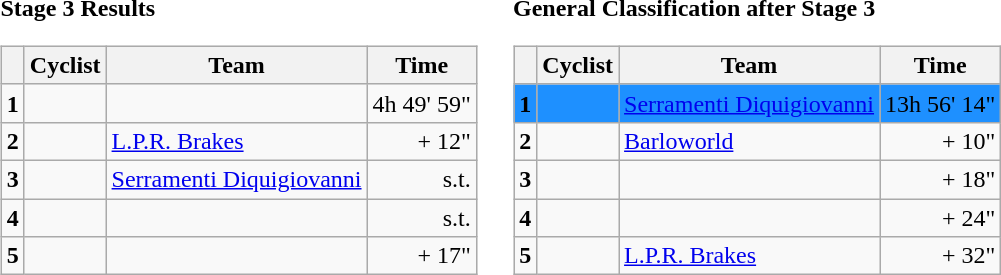<table>
<tr>
<td><strong>Stage 3 Results</strong><br><table class="wikitable">
<tr>
<th></th>
<th>Cyclist</th>
<th>Team</th>
<th>Time</th>
</tr>
<tr>
<td><strong>1</strong></td>
<td></td>
<td></td>
<td align="right">4h 49' 59"</td>
</tr>
<tr>
<td><strong>2</strong></td>
<td></td>
<td><a href='#'>L.P.R. Brakes</a></td>
<td align="right">+ 12"</td>
</tr>
<tr>
<td><strong>3</strong></td>
<td></td>
<td><a href='#'>Serramenti Diquigiovanni</a></td>
<td align="right">s.t.</td>
</tr>
<tr>
<td><strong>4</strong></td>
<td></td>
<td></td>
<td align="right">s.t.</td>
</tr>
<tr>
<td><strong>5</strong></td>
<td></td>
<td></td>
<td align="right">+ 17"</td>
</tr>
</table>
</td>
<td></td>
<td><strong>General Classification after Stage 3</strong><br><table class="wikitable">
<tr>
<th></th>
<th>Cyclist</th>
<th>Team</th>
<th>Time</th>
</tr>
<tr bgcolor=dodgerblue>
<td><strong>1</strong></td>
<td></td>
<td><a href='#'>Serramenti Diquigiovanni</a></td>
<td align="right">13h 56' 14"</td>
</tr>
<tr>
<td><strong>2</strong></td>
<td></td>
<td><a href='#'>Barloworld</a></td>
<td align="right">+ 10"</td>
</tr>
<tr>
<td><strong>3</strong></td>
<td></td>
<td></td>
<td align="right">+ 18"</td>
</tr>
<tr>
<td><strong>4</strong></td>
<td></td>
<td></td>
<td align="right">+ 24"</td>
</tr>
<tr>
<td><strong>5</strong></td>
<td></td>
<td><a href='#'>L.P.R. Brakes</a></td>
<td align="right">+ 32"</td>
</tr>
</table>
</td>
</tr>
</table>
